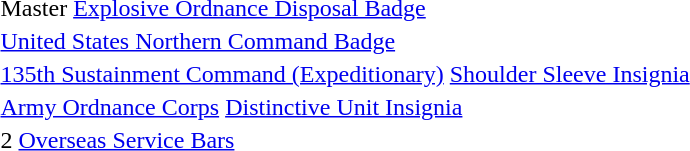<table>
<tr>
<td></td>
<td>Master <a href='#'>Explosive Ordnance Disposal Badge</a></td>
</tr>
<tr>
<td></td>
<td><a href='#'>United States Northern Command Badge</a></td>
</tr>
<tr>
<td></td>
<td><a href='#'>135th Sustainment Command (Expeditionary)</a> <a href='#'>Shoulder Sleeve Insignia</a></td>
</tr>
<tr>
<td></td>
<td><a href='#'>Army Ordnance Corps</a> <a href='#'>Distinctive Unit Insignia</a></td>
</tr>
<tr>
<td></td>
<td>2 <a href='#'>Overseas Service Bars</a></td>
</tr>
</table>
